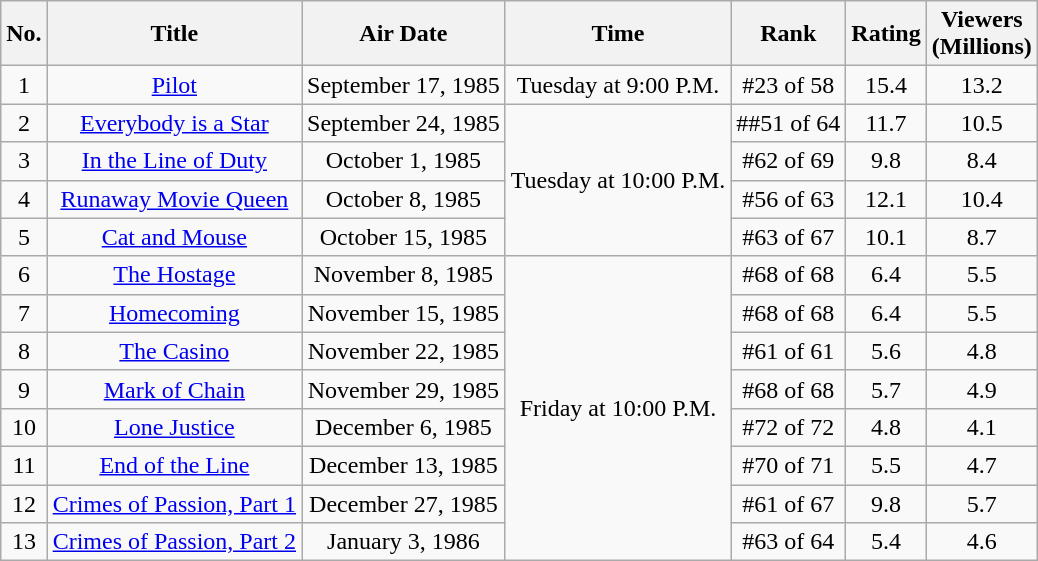<table class="wikitable" style="text-align:center">
<tr>
<th>No.</th>
<th>Title</th>
<th>Air Date</th>
<th>Time</th>
<th>Rank</th>
<th>Rating</th>
<th>Viewers <br> (Millions)</th>
</tr>
<tr>
<td>1</td>
<td><a href='#'>Pilot</a></td>
<td>September 17, 1985</td>
<td style="text-align:center;" rowspan="1">Tuesday at 9:00 P.M.</td>
<td>#23 of 58</td>
<td>15.4</td>
<td>13.2</td>
</tr>
<tr>
<td>2</td>
<td><a href='#'>Everybody is a Star</a></td>
<td>September 24, 1985</td>
<td style="text-align:center;" rowspan="4">Tuesday at 10:00 P.M.</td>
<td>##51 of 64</td>
<td>11.7</td>
<td>10.5</td>
</tr>
<tr>
<td>3</td>
<td><a href='#'>In the Line of Duty</a></td>
<td>October 1, 1985</td>
<td>#62 of 69</td>
<td>9.8</td>
<td>8.4</td>
</tr>
<tr>
<td>4</td>
<td><a href='#'>Runaway Movie Queen</a></td>
<td>October 8, 1985</td>
<td>#56 of 63</td>
<td>12.1</td>
<td>10.4</td>
</tr>
<tr>
<td>5</td>
<td><a href='#'>Cat and Mouse</a></td>
<td>October 15, 1985</td>
<td>#63 of 67</td>
<td>10.1</td>
<td>8.7</td>
</tr>
<tr>
<td>6</td>
<td><a href='#'>The Hostage</a></td>
<td>November 8, 1985</td>
<td style="text-align:center;" rowspan="9">Friday at 10:00 P.M.</td>
<td>#68 of 68</td>
<td>6.4</td>
<td>5.5</td>
</tr>
<tr>
<td>7</td>
<td><a href='#'>Homecoming</a></td>
<td>November 15, 1985</td>
<td>#68 of 68</td>
<td>6.4</td>
<td>5.5</td>
</tr>
<tr>
<td>8</td>
<td><a href='#'>The Casino</a></td>
<td>November 22, 1985</td>
<td>#61 of 61</td>
<td>5.6</td>
<td>4.8</td>
</tr>
<tr>
<td>9</td>
<td><a href='#'>Mark of Chain</a></td>
<td>November 29, 1985</td>
<td>#68 of 68</td>
<td>5.7</td>
<td>4.9</td>
</tr>
<tr>
<td>10</td>
<td><a href='#'>Lone Justice</a></td>
<td>December 6, 1985</td>
<td>#72 of 72</td>
<td>4.8</td>
<td>4.1</td>
</tr>
<tr>
<td>11</td>
<td><a href='#'>End of the Line</a></td>
<td>December 13, 1985</td>
<td>#70 of 71</td>
<td>5.5</td>
<td>4.7</td>
</tr>
<tr>
<td>12</td>
<td><a href='#'>Crimes of Passion, Part 1</a></td>
<td>December 27, 1985</td>
<td>#61 of 67</td>
<td>9.8</td>
<td>5.7</td>
</tr>
<tr>
<td>13</td>
<td><a href='#'>Crimes of Passion, Part 2</a></td>
<td>January 3, 1986</td>
<td>#63 of 64</td>
<td>5.4</td>
<td>4.6</td>
</tr>
</table>
